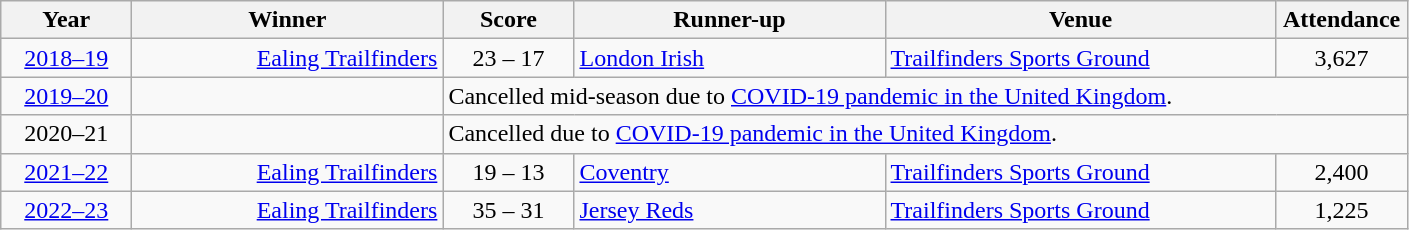<table class="wikitable">
<tr>
<th style="width:60pt;">Year</th>
<th style="width:150pt;">Winner</th>
<th style="width:60pt;">Score</th>
<th style="width:150pt;">Runner-up</th>
<th style="width:190pt;">Venue</th>
<th style="width:60pt;">Attendance</th>
</tr>
<tr>
<td align=center><a href='#'>2018–19</a></td>
<td align=right><a href='#'>Ealing Trailfinders</a></td>
<td align=center>23 – 17</td>
<td><a href='#'>London Irish</a></td>
<td><a href='#'>Trailfinders Sports Ground</a></td>
<td align=center>3,627</td>
</tr>
<tr>
<td align=center><a href='#'>2019–20</a></td>
<td style="text-align: left;"></td>
<td colspan=4>Cancelled mid-season due to <a href='#'>COVID-19 pandemic in the United Kingdom</a>.</td>
</tr>
<tr>
<td align=center>2020–21</td>
<td style="text-align: left;"></td>
<td colspan=4>Cancelled due to <a href='#'>COVID-19 pandemic in the United Kingdom</a>.</td>
</tr>
<tr>
<td align=center><a href='#'>2021–22</a></td>
<td align=right><a href='#'>Ealing Trailfinders</a></td>
<td align=center>19 – 13</td>
<td><a href='#'>Coventry</a></td>
<td><a href='#'>Trailfinders Sports Ground</a></td>
<td align=center>2,400</td>
</tr>
<tr>
<td align=center><a href='#'>2022–23</a></td>
<td align=right><a href='#'>Ealing Trailfinders</a></td>
<td align=center>35 – 31</td>
<td><a href='#'>Jersey Reds</a></td>
<td><a href='#'>Trailfinders Sports Ground</a></td>
<td align=center>1,225</td>
</tr>
</table>
